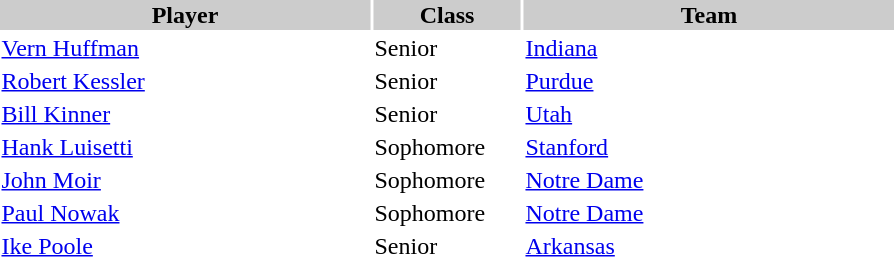<table style="width:600px" "border:'1' 'solid' 'gray'">
<tr>
<th bgcolor="#CCCCCC" style="width:40%">Player</th>
<th bgcolor="#CCCCCC" style="width:16%">Class</th>
<th bgcolor="#CCCCCC" style="width:40%">Team</th>
</tr>
<tr>
<td><a href='#'>Vern Huffman</a></td>
<td>Senior</td>
<td><a href='#'>Indiana</a></td>
</tr>
<tr>
<td><a href='#'>Robert Kessler</a></td>
<td>Senior</td>
<td><a href='#'>Purdue</a></td>
</tr>
<tr>
<td><a href='#'>Bill Kinner</a></td>
<td>Senior</td>
<td><a href='#'>Utah</a></td>
</tr>
<tr>
<td><a href='#'>Hank Luisetti</a></td>
<td>Sophomore</td>
<td><a href='#'>Stanford</a></td>
</tr>
<tr>
<td><a href='#'>John Moir</a></td>
<td>Sophomore</td>
<td><a href='#'>Notre Dame</a></td>
</tr>
<tr>
<td><a href='#'>Paul Nowak</a></td>
<td>Sophomore</td>
<td><a href='#'>Notre Dame</a></td>
</tr>
<tr>
<td><a href='#'>Ike Poole</a></td>
<td>Senior</td>
<td><a href='#'>Arkansas</a></td>
</tr>
</table>
